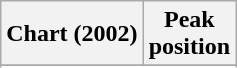<table class="wikitable">
<tr>
<th>Chart (2002)</th>
<th>Peak<br>position</th>
</tr>
<tr>
</tr>
<tr>
</tr>
</table>
